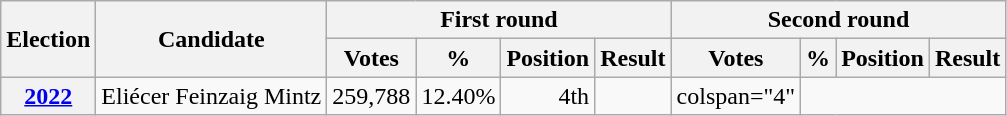<table class=wikitable style="text-align: right;">
<tr>
<th rowspan=2>Election</th>
<th rowspan=2>Candidate</th>
<th colspan=4>First round</th>
<th colspan=4>Second round</th>
</tr>
<tr>
<th>Votes</th>
<th>%</th>
<th>Position</th>
<th>Result</th>
<th>Votes</th>
<th>%</th>
<th>Position</th>
<th>Result</th>
</tr>
<tr>
<th><a href='#'>2022</a></th>
<td>Eliécer Feinzaig Mintz</td>
<td>259,788</td>
<td>12.40%</td>
<td>4th</td>
<td></td>
<td>colspan="4" </td>
</tr>
</table>
